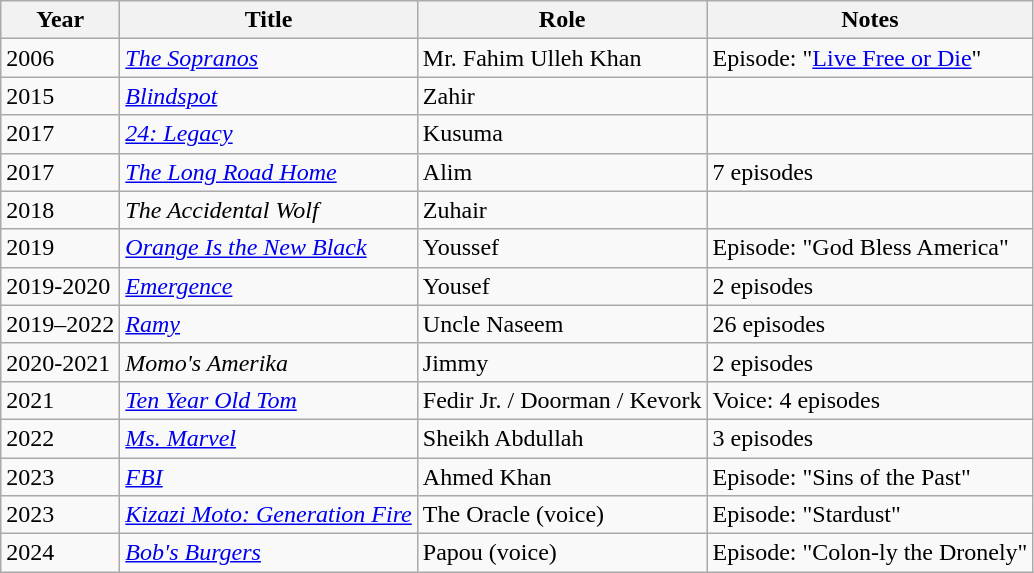<table class="wikitable sortable">
<tr>
<th>Year</th>
<th>Title</th>
<th>Role</th>
<th class="unsortable">Notes</th>
</tr>
<tr>
<td>2006</td>
<td><em><a href='#'>The Sopranos</a></em></td>
<td>Mr. Fahim Ulleh Khan</td>
<td>Episode: "<a href='#'>Live Free or Die</a>"</td>
</tr>
<tr>
<td>2015</td>
<td><em><a href='#'>Blindspot</a></em></td>
<td>Zahir</td>
<td></td>
</tr>
<tr>
<td>2017</td>
<td><em><a href='#'>24: Legacy</a></em></td>
<td>Kusuma</td>
<td></td>
</tr>
<tr>
<td>2017</td>
<td><em><a href='#'>The Long Road Home</a></em></td>
<td>Alim</td>
<td>7 episodes</td>
</tr>
<tr>
<td>2018</td>
<td><em>The Accidental Wolf</em></td>
<td>Zuhair</td>
<td></td>
</tr>
<tr>
<td>2019</td>
<td><em><a href='#'>Orange Is the New Black</a></em></td>
<td>Youssef</td>
<td>Episode: "God Bless America"</td>
</tr>
<tr>
<td>2019-2020</td>
<td><em><a href='#'>Emergence</a></em></td>
<td>Yousef</td>
<td>2 episodes</td>
</tr>
<tr>
<td>2019–2022</td>
<td><em><a href='#'>Ramy</a></em></td>
<td>Uncle Naseem</td>
<td>26 episodes</td>
</tr>
<tr>
<td>2020-2021</td>
<td><em>Momo's Amerika</em></td>
<td>Jimmy</td>
<td>2 episodes</td>
</tr>
<tr>
<td>2021</td>
<td><em><a href='#'>Ten Year Old Tom</a></em></td>
<td>Fedir Jr. / Doorman / Kevork</td>
<td>Voice: 4 episodes</td>
</tr>
<tr>
<td>2022</td>
<td><em><a href='#'>Ms. Marvel</a></em></td>
<td>Sheikh Abdullah</td>
<td>3 episodes</td>
</tr>
<tr>
<td>2023</td>
<td><em><a href='#'>FBI</a></em></td>
<td>Ahmed Khan</td>
<td>Episode: "Sins of the Past"</td>
</tr>
<tr>
<td>2023</td>
<td><em><a href='#'>Kizazi Moto: Generation Fire</a></em></td>
<td>The Oracle (voice)</td>
<td>Episode: "Stardust"</td>
</tr>
<tr>
<td>2024</td>
<td><em><a href='#'>Bob's Burgers</a></em></td>
<td>Papou (voice)</td>
<td>Episode: "Colon-ly the Dronely"</td>
</tr>
</table>
